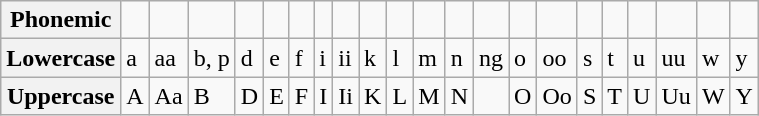<table class="wikitable">
<tr>
<th>Phonemic</th>
<td></td>
<td></td>
<td></td>
<td></td>
<td></td>
<td></td>
<td></td>
<td></td>
<td></td>
<td></td>
<td></td>
<td></td>
<td></td>
<td></td>
<td></td>
<td></td>
<td></td>
<td></td>
<td></td>
<td></td>
<td></td>
</tr>
<tr>
<th>Lowercase</th>
<td>a</td>
<td>aa</td>
<td>b, p</td>
<td>d</td>
<td>e</td>
<td>f</td>
<td>i</td>
<td>ii</td>
<td>k</td>
<td>l</td>
<td>m</td>
<td>n</td>
<td>ng</td>
<td>o</td>
<td>oo</td>
<td>s</td>
<td>t</td>
<td>u</td>
<td>uu</td>
<td>w</td>
<td>y</td>
</tr>
<tr>
<th>Uppercase</th>
<td>A</td>
<td>Aa</td>
<td>B</td>
<td>D</td>
<td>E</td>
<td>F</td>
<td>I</td>
<td>Ii</td>
<td>K</td>
<td>L</td>
<td>M</td>
<td>N</td>
<td></td>
<td>O</td>
<td>Oo</td>
<td>S</td>
<td>T</td>
<td>U</td>
<td>Uu</td>
<td>W</td>
<td>Y</td>
</tr>
</table>
